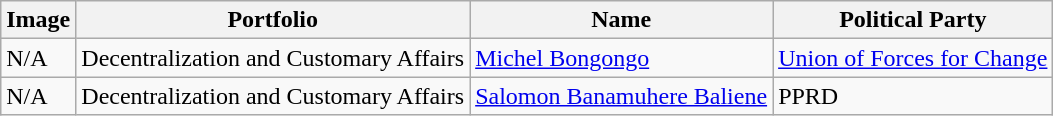<table class="wikitable">
<tr>
<th>Image</th>
<th>Portfolio</th>
<th>Name</th>
<th>Political Party</th>
</tr>
<tr>
<td>N/A</td>
<td>Decentralization and Customary Affairs</td>
<td><a href='#'>Michel Bongongo</a></td>
<td><a href='#'>Union of Forces for Change</a></td>
</tr>
<tr>
<td>N/A</td>
<td>Decentralization and Customary Affairs</td>
<td><a href='#'>Salomon Banamuhere Baliene</a></td>
<td>PPRD</td>
</tr>
</table>
